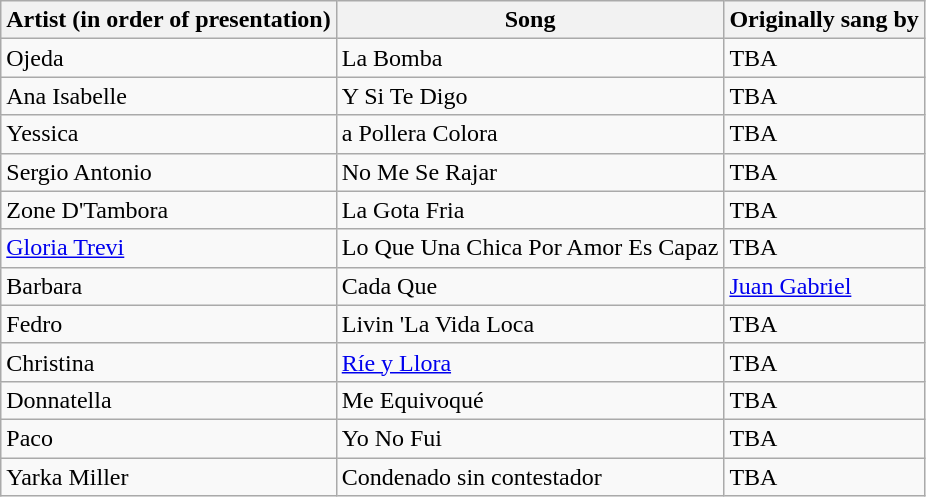<table class="wikitable sortable">
<tr>
<th>Artist (in order of presentation)</th>
<th>Song</th>
<th>Originally sang by</th>
</tr>
<tr>
<td>Ojeda</td>
<td>La Bomba</td>
<td>TBA</td>
</tr>
<tr>
<td>Ana Isabelle</td>
<td>Y Si Te Digo</td>
<td>TBA</td>
</tr>
<tr>
<td>Yessica</td>
<td>a Pollera Colora</td>
<td>TBA</td>
</tr>
<tr>
<td>Sergio Antonio</td>
<td>No Me Se Rajar</td>
<td>TBA</td>
</tr>
<tr>
<td>Zone D'Tambora</td>
<td>La Gota Fria</td>
<td>TBA</td>
</tr>
<tr>
<td><a href='#'>Gloria Trevi</a></td>
<td>Lo Que Una Chica Por Amor Es Capaz</td>
<td>TBA</td>
</tr>
<tr>
<td>Barbara</td>
<td>Cada Que</td>
<td><a href='#'>Juan Gabriel</a></td>
</tr>
<tr>
<td>Fedro</td>
<td>Livin 'La Vida Loca</td>
<td>TBA</td>
</tr>
<tr>
<td>Christina</td>
<td><a href='#'>Ríe y Llora</a></td>
<td>TBA</td>
</tr>
<tr>
<td>Donnatella</td>
<td>Me Equivoqué</td>
<td>TBA</td>
</tr>
<tr>
<td>Paco</td>
<td>Yo No Fui</td>
<td>TBA</td>
</tr>
<tr>
<td>Yarka Miller</td>
<td>Condenado sin contestador</td>
<td>TBA</td>
</tr>
</table>
